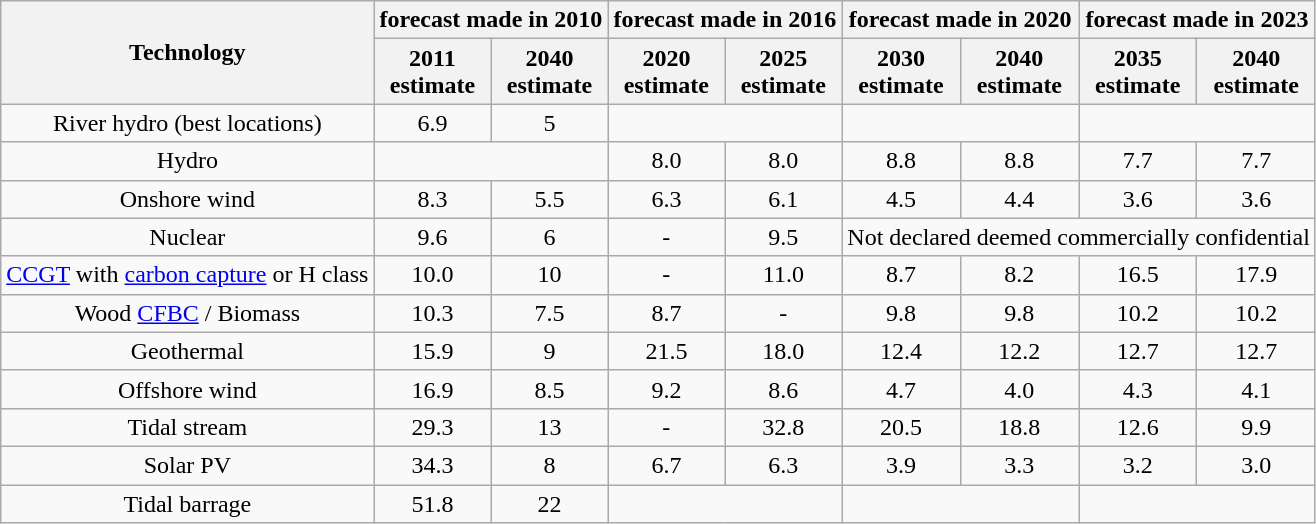<table class="wikitable sortable" style="text-align:center">
<tr>
<th rowspan="2">Technology</th>
<th colspan=2>forecast made in 2010</th>
<th colspan=2>forecast made in 2016</th>
<th colspan=2>forecast made in 2020</th>
<th colspan=2>forecast made in 2023</th>
</tr>
<tr>
<th>2011<br>estimate</th>
<th>2040<br>estimate</th>
<th data-sort-type=number>2020<br>estimate</th>
<th data-sort-type=number>2025<br>estimate</th>
<th data-sort-type=number>2030<br>estimate</th>
<th data-sort-type=number>2040<br>estimate</th>
<th data-sort-type=number>2035<br>estimate</th>
<th data-sort-type=number>2040<br>estimate</th>
</tr>
<tr>
<td>River hydro (best locations)</td>
<td>6.9</td>
<td>5</td>
<td colspan=2></td>
<td colspan=2></td>
</tr>
<tr>
<td>Hydro</td>
<td colspan=2></td>
<td>8.0</td>
<td>8.0</td>
<td>8.8</td>
<td>8.8</td>
<td>7.7</td>
<td>7.7</td>
</tr>
<tr>
<td>Onshore wind</td>
<td>8.3</td>
<td>5.5</td>
<td>6.3</td>
<td>6.1</td>
<td>4.5</td>
<td>4.4</td>
<td>3.6</td>
<td>3.6</td>
</tr>
<tr>
<td>Nuclear</td>
<td>9.6</td>
<td>6</td>
<td>-</td>
<td>9.5</td>
<td colspan=4>Not declared  deemed commercially confidential</td>
</tr>
<tr>
<td><a href='#'>CCGT</a> with <a href='#'>carbon capture</a> or H class</td>
<td>10.0</td>
<td>10</td>
<td>-</td>
<td>11.0</td>
<td>8.7</td>
<td>8.2</td>
<td>16.5</td>
<td>17.9</td>
</tr>
<tr>
<td>Wood <a href='#'>CFBC</a> / Biomass</td>
<td>10.3</td>
<td>7.5</td>
<td>8.7</td>
<td>-</td>
<td>9.8</td>
<td>9.8</td>
<td>10.2</td>
<td>10.2</td>
</tr>
<tr>
<td>Geothermal</td>
<td>15.9</td>
<td>9</td>
<td>21.5</td>
<td>18.0</td>
<td>12.4</td>
<td>12.2</td>
<td>12.7</td>
<td>12.7</td>
</tr>
<tr>
<td>Offshore wind</td>
<td>16.9</td>
<td>8.5</td>
<td>9.2</td>
<td>8.6</td>
<td>4.7</td>
<td>4.0</td>
<td>4.3</td>
<td>4.1</td>
</tr>
<tr>
<td>Tidal stream</td>
<td>29.3</td>
<td>13</td>
<td>-</td>
<td>32.8</td>
<td>20.5</td>
<td>18.8</td>
<td>12.6</td>
<td>9.9</td>
</tr>
<tr>
<td>Solar PV</td>
<td>34.3</td>
<td>8</td>
<td>6.7</td>
<td>6.3</td>
<td>3.9</td>
<td>3.3</td>
<td>3.2</td>
<td>3.0</td>
</tr>
<tr>
<td>Tidal barrage</td>
<td>51.8</td>
<td>22</td>
<td colspan=2></td>
<td colspan=2></td>
</tr>
</table>
